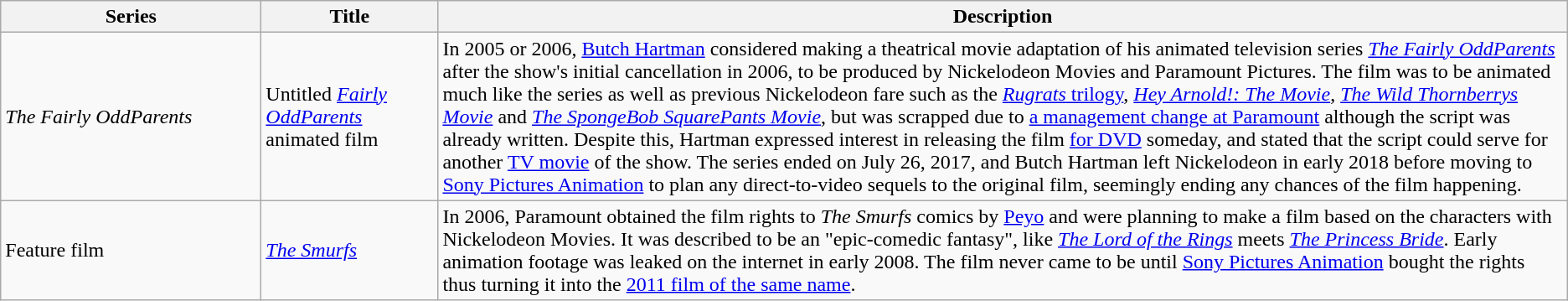<table class="wikitable">
<tr>
<th style="width:150pt;">Series</th>
<th style="width:100pt;">Title</th>
<th>Description</th>
</tr>
<tr>
<td><em>The Fairly OddParents</em></td>
<td>Untitled <em><a href='#'>Fairly OddParents</a></em> animated film</td>
<td>In 2005 or 2006, <a href='#'>Butch Hartman</a> considered making a theatrical movie adaptation of his animated television series <em><a href='#'>The Fairly OddParents</a></em> after the show's initial cancellation in 2006, to be produced by Nickelodeon Movies and Paramount Pictures. The film was to be animated much like the series as well as previous Nickelodeon fare such as the <a href='#'><em>Rugrats</em> trilogy</a>, <em><a href='#'>Hey Arnold!: The Movie</a></em>, <em><a href='#'>The Wild Thornberrys Movie</a></em> and <em><a href='#'>The SpongeBob SquarePants Movie</a></em>, but was scrapped due to <a href='#'>a management change at Paramount</a> although the script was already written. Despite this, Hartman expressed interest in releasing the film <a href='#'>for DVD</a> someday, and stated that the script could serve for another <a href='#'>TV movie</a> of the show. The series ended on July 26, 2017, and Butch Hartman left Nickelodeon in early 2018 before moving to <a href='#'>Sony Pictures Animation</a> to plan any direct-to-video sequels to the original film, seemingly ending any chances of the film happening.</td>
</tr>
<tr>
<td rowspan="1">Feature film</td>
<td><em><a href='#'>The Smurfs</a></em></td>
<td>In 2006, Paramount obtained the film rights to <em>The Smurfs</em> comics by <a href='#'>Peyo</a> and were planning to make a film based on the characters with Nickelodeon Movies. It was described to be an "epic-comedic fantasy", like <em><a href='#'>The Lord of the Rings</a></em> meets <em><a href='#'>The Princess Bride</a></em>. Early animation footage was leaked on the internet in early 2008. The film never came to be until <a href='#'>Sony Pictures Animation</a> bought the rights thus turning it into the <a href='#'>2011 film of the same name</a>.</td>
</tr>
</table>
